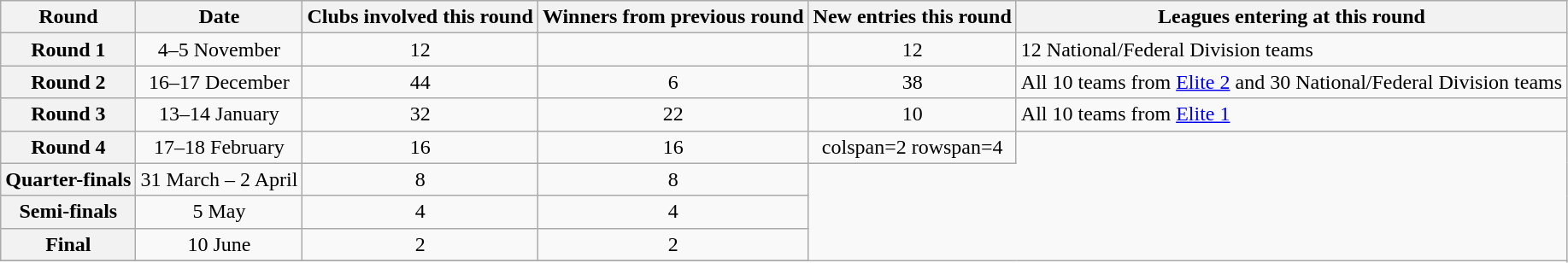<table class="wikitable plainrowheaders" style="text-align:center;">
<tr>
<th scope="col">Round</th>
<th scope="col">Date</th>
<th scope="col">Clubs involved this round</th>
<th scope="col">Winners from previous round</th>
<th scope="col">New entries this round</th>
<th scope="col">Leagues entering at this round</th>
</tr>
<tr>
<th scope="row" style="text-align:center;">Round 1</th>
<td>4–5 November</td>
<td>12</td>
<td></td>
<td>12</td>
<td style="text-align: left;">12 National/Federal Division teams</td>
</tr>
<tr>
<th scope="row" style="text-align:center;">Round 2</th>
<td>16–17 December</td>
<td>44</td>
<td>6</td>
<td>38</td>
<td style="text-align: left;">All 10 teams from <a href='#'>Elite 2</a> and 30 National/Federal Division teams</td>
</tr>
<tr>
<th scope="row" style="text-align:center;">Round 3</th>
<td>13–14 January</td>
<td>32</td>
<td>22</td>
<td>10</td>
<td style="text-align: left;">All 10 teams from <a href='#'>Elite 1</a></td>
</tr>
<tr>
<th scope="row" style="text-align:center;">Round 4</th>
<td>17–18 February</td>
<td>16</td>
<td>16</td>
<td>colspan=2 rowspan=4</td>
</tr>
<tr>
<th scope="row" style="text-align:center;">Quarter-finals</th>
<td>31 March – 2 April</td>
<td>8</td>
<td>8</td>
</tr>
<tr>
<th scope="row" style="text-align:center;">Semi-finals</th>
<td>5 May</td>
<td>4</td>
<td>4</td>
</tr>
<tr>
<th scope="row" style="text-align:center;">Final</th>
<td>10 June</td>
<td>2</td>
<td>2</td>
</tr>
<tr>
</tr>
</table>
